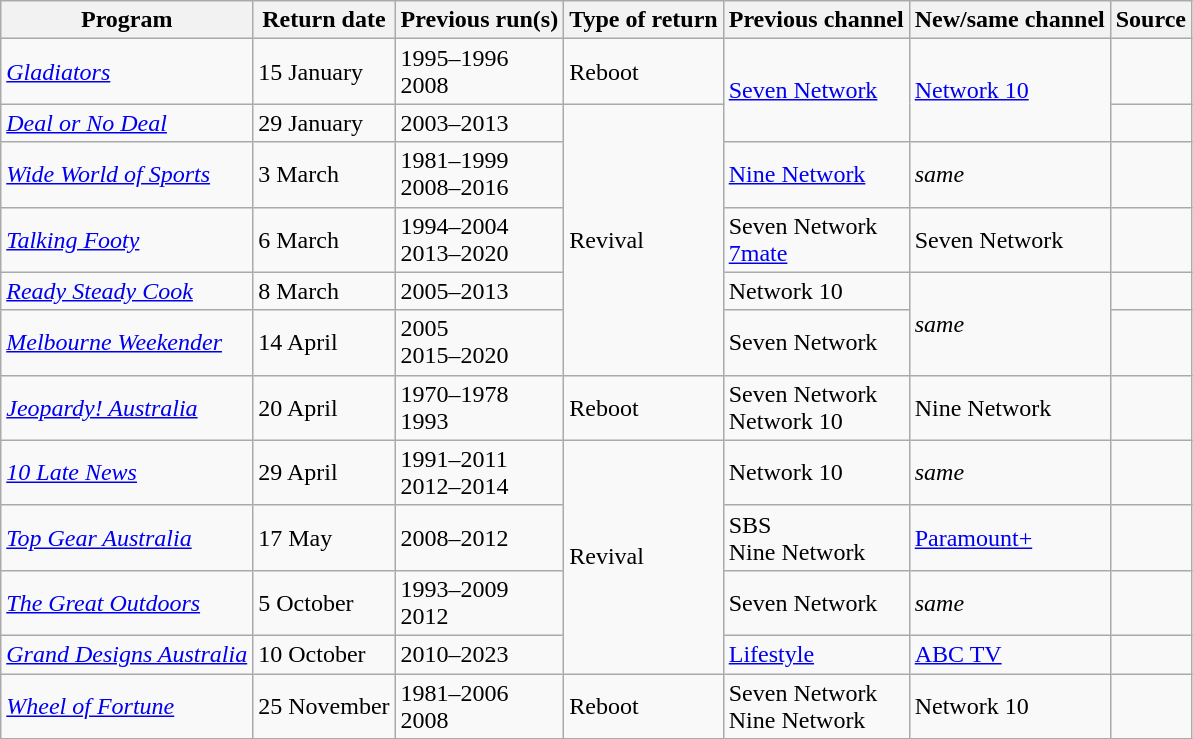<table class="wikitable sortable">
<tr>
<th>Program</th>
<th>Return date</th>
<th>Previous run(s)</th>
<th>Type of return</th>
<th>Previous channel</th>
<th>New/same channel</th>
<th>Source</th>
</tr>
<tr>
<td><em><a href='#'>Gladiators</a></em></td>
<td>15 January</td>
<td>1995–1996<br>2008</td>
<td>Reboot</td>
<td rowspan=2><a href='#'>Seven Network</a></td>
<td rowspan=2><a href='#'>Network 10</a></td>
<td></td>
</tr>
<tr>
<td><em><a href='#'>Deal or No Deal</a></em></td>
<td>29 January</td>
<td>2003–2013</td>
<td rowspan=5>Revival</td>
<td></td>
</tr>
<tr>
<td><em><a href='#'>Wide World of Sports</a></em></td>
<td>3 March</td>
<td>1981–1999<br>2008–2016</td>
<td><a href='#'>Nine Network</a></td>
<td><em>same</em></td>
<td></td>
</tr>
<tr>
<td><em><a href='#'>Talking Footy</a></em></td>
<td>6 March</td>
<td>1994–2004<br>2013–2020</td>
<td>Seven Network<br><a href='#'>7mate</a></td>
<td>Seven Network</td>
<td></td>
</tr>
<tr>
<td><em><a href='#'>Ready Steady Cook</a></em></td>
<td>8 March</td>
<td>2005–2013</td>
<td>Network 10</td>
<td rowspan=2><em>same</em></td>
<td></td>
</tr>
<tr>
<td><em><a href='#'>Melbourne Weekender</a></em></td>
<td>14 April</td>
<td>2005<br>2015–2020</td>
<td>Seven Network</td>
<td></td>
</tr>
<tr>
<td><em><a href='#'>Jeopardy! Australia</a></em></td>
<td>20 April</td>
<td>1970–1978<br>1993</td>
<td>Reboot</td>
<td>Seven Network<br>Network 10</td>
<td>Nine Network</td>
<td></td>
</tr>
<tr>
<td><em><a href='#'>10 Late News</a></em></td>
<td>29 April</td>
<td>1991–2011<br>2012–2014</td>
<td rowspan=4>Revival</td>
<td>Network 10</td>
<td><em>same</em></td>
<td></td>
</tr>
<tr>
<td><em><a href='#'>Top Gear Australia</a></em></td>
<td>17 May</td>
<td>2008–2012</td>
<td>SBS<br>Nine Network</td>
<td><a href='#'>Paramount+</a></td>
<td></td>
</tr>
<tr>
<td><em><a href='#'>The Great Outdoors</a></em></td>
<td>5 October</td>
<td>1993–2009<br>2012</td>
<td>Seven Network</td>
<td><em>same</em></td>
<td></td>
</tr>
<tr>
<td><em><a href='#'>Grand Designs Australia</a></em></td>
<td>10 October</td>
<td>2010–2023</td>
<td><a href='#'>Lifestyle</a></td>
<td><a href='#'>ABC TV</a></td>
<td></td>
</tr>
<tr>
<td><em><a href='#'>Wheel of Fortune</a></em></td>
<td>25 November</td>
<td>1981–2006<br>2008</td>
<td>Reboot</td>
<td>Seven Network<br>Nine Network</td>
<td>Network 10</td>
<td></td>
</tr>
</table>
